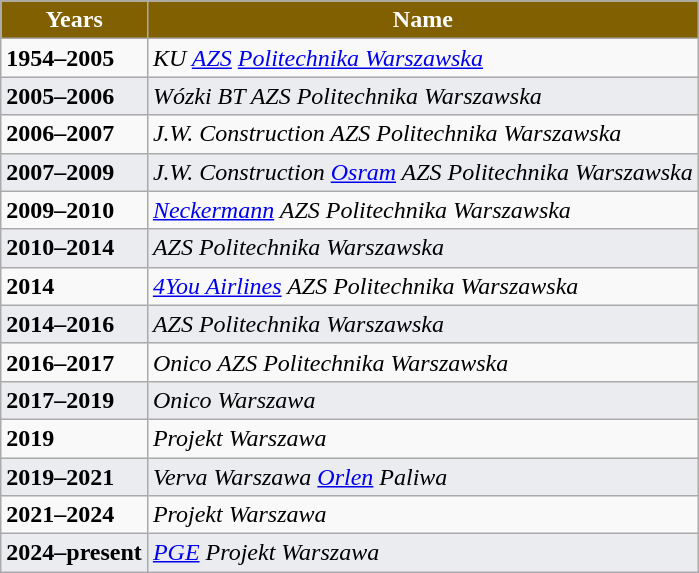<table class="wikitable" style="font-size:100%">
<tr>
<th style="color:#FFFFFF; background-color:#806000">Years</th>
<th style="color:#FFFFFF; background-color:#806000">Name</th>
</tr>
<tr>
<td><strong>1954–2005</strong></td>
<td><em>KU <a href='#'>AZS</a> <a href='#'>Politechnika Warszawska</a></em></td>
</tr>
<tr style="background:#EAECF0">
<td><strong>2005–2006</strong></td>
<td><em>Wózki BT AZS Politechnika Warszawska</em></td>
</tr>
<tr>
<td><strong>2006–2007</strong></td>
<td><em>J.W. Construction AZS Politechnika Warszawska</em></td>
</tr>
<tr style="background:#EAECF0">
<td><strong>2007–2009</strong></td>
<td><em>J.W. Construction <a href='#'>Osram</a> AZS Politechnika Warszawska</em></td>
</tr>
<tr>
<td><strong>2009–2010</strong></td>
<td><em><a href='#'>Neckermann</a> AZS Politechnika Warszawska</em></td>
</tr>
<tr style="background:#EAECF0">
<td><strong>2010–2014</strong></td>
<td><em>AZS Politechnika Warszawska</em></td>
</tr>
<tr>
<td><strong>2014</strong></td>
<td><em><a href='#'>4You Airlines</a> AZS Politechnika Warszawska</em></td>
</tr>
<tr style="background:#EAECF0">
<td><strong>2014–2016</strong></td>
<td><em>AZS Politechnika Warszawska</em></td>
</tr>
<tr>
<td><strong>2016–2017</strong></td>
<td><em>Onico AZS Politechnika Warszawska</em></td>
</tr>
<tr style="background:#EAECF0">
<td><strong>2017–2019</strong></td>
<td><em>Onico Warszawa</em></td>
</tr>
<tr>
<td><strong>2019</strong></td>
<td><em>Projekt Warszawa</em></td>
</tr>
<tr style="background:#EAECF0">
<td><strong>2019–2021</strong></td>
<td><em>Verva Warszawa <a href='#'>Orlen</a> Paliwa</em></td>
</tr>
<tr>
<td><strong>2021–2024</strong></td>
<td><em>Projekt Warszawa</em></td>
</tr>
<tr style="background:#EAECF0">
<td><strong>2024–present</strong></td>
<td><em><a href='#'>PGE</a> Projekt Warszawa</em></td>
</tr>
</table>
